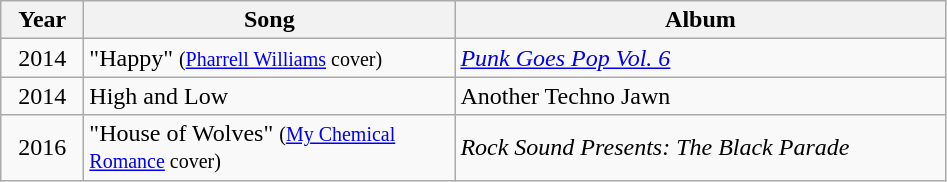<table class="wikitable plainrowheaders" style="text-align:center;">
<tr>
<th rowspan="1" scope="col" style="width:3em;">Year</th>
<th rowspan="1" scope="col" style="width:15em;">Song</th>
<th rowspan="1" scope="col" style="width:20em;">Album</th>
</tr>
<tr>
<td>2014</td>
<td style="text-align:left;">"Happy" <small>(<a href='#'>Pharrell Williams</a> cover)</small></td>
<td style="text-align:left;"><em><a href='#'>Punk Goes Pop Vol. 6</a></em></td>
</tr>
<tr>
<td>2014</td>
<td style="text-align:left;">High and Low</td>
<td style="text-align:left;">Another Techno Jawn</td>
</tr>
<tr>
<td>2016</td>
<td style="text-align:left;">"House of Wolves" <small>(<a href='#'>My Chemical Romance</a> cover)</small></td>
<td style="text-align:left;"><em>Rock Sound Presents: The Black Parade</em></td>
</tr>
</table>
